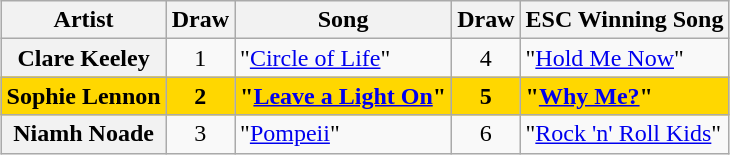<table class="sortable wikitable plainrowheaders" style="margin: 1em auto 1em auto;">
<tr>
<th scope="col">Artist</th>
<th scope="col">Draw</th>
<th scope="col">Song </th>
<th scope="col">Draw</th>
<th scope="col">ESC Winning Song </th>
</tr>
<tr>
<th scope="row">Clare Keeley</th>
<td align="center">1</td>
<td>"<a href='#'>Circle of Life</a>" </td>
<td align="center">4</td>
<td>"<a href='#'>Hold Me Now</a>" </td>
</tr>
<tr style="font-weight:bold; background:gold;">
<th scope="row" style="text-align:left; font-weight:bold; background:gold;">Sophie Lennon</th>
<td align="center">2</td>
<td>"<a href='#'>Leave a Light On</a>" </td>
<td align="center">5</td>
<td>"<a href='#'>Why Me?</a>" </td>
</tr>
<tr>
<th scope="row">Niamh Noade</th>
<td align="center">3</td>
<td>"<a href='#'>Pompeii</a>" </td>
<td align="center">6</td>
<td>"<a href='#'>Rock 'n' Roll Kids</a>" </td>
</tr>
</table>
